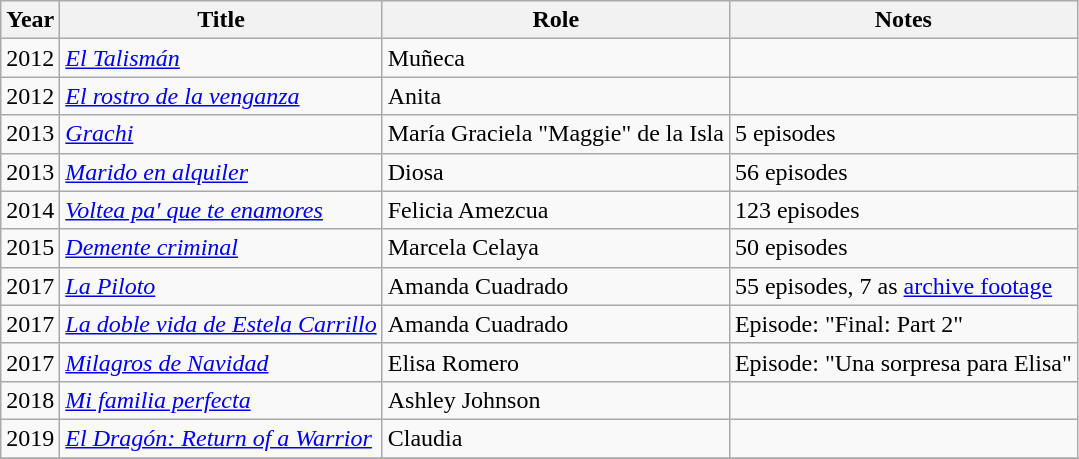<table class="wikitable sortable">
<tr>
<th>Year</th>
<th>Title</th>
<th>Role</th>
<th>Notes</th>
</tr>
<tr>
<td>2012</td>
<td><em><a href='#'>El Talismán</a></em></td>
<td>Muñeca</td>
<td></td>
</tr>
<tr>
<td>2012</td>
<td><em><a href='#'>El rostro de la venganza</a></em></td>
<td>Anita</td>
<td></td>
</tr>
<tr>
<td>2013</td>
<td><em><a href='#'>Grachi</a></em></td>
<td>María Graciela "Maggie" de la Isla</td>
<td>5 episodes</td>
</tr>
<tr>
<td>2013</td>
<td><em><a href='#'>Marido en alquiler</a></em></td>
<td>Diosa</td>
<td>56 episodes</td>
</tr>
<tr>
<td>2014</td>
<td><em><a href='#'>Voltea pa' que te enamores</a></em></td>
<td>Felicia Amezcua</td>
<td>123 episodes</td>
</tr>
<tr>
<td>2015</td>
<td><em><a href='#'>Demente criminal</a></em></td>
<td>Marcela Celaya</td>
<td>50 episodes</td>
</tr>
<tr>
<td>2017</td>
<td><em><a href='#'>La Piloto</a></em></td>
<td>Amanda Cuadrado</td>
<td>55 episodes, 7 as <a href='#'>archive footage</a></td>
</tr>
<tr>
<td>2017</td>
<td><em><a href='#'>La doble vida de Estela Carrillo</a></em></td>
<td>Amanda Cuadrado</td>
<td>Episode: "Final: Part 2"</td>
</tr>
<tr>
<td>2017</td>
<td><em><a href='#'>Milagros de Navidad</a></em></td>
<td>Elisa Romero</td>
<td>Episode: "Una sorpresa para Elisa"</td>
</tr>
<tr>
<td>2018</td>
<td><em><a href='#'>Mi familia perfecta</a></em></td>
<td>Ashley Johnson</td>
<td></td>
</tr>
<tr>
<td>2019</td>
<td><em><a href='#'>El Dragón: Return of a Warrior</a></em></td>
<td>Claudia</td>
<td></td>
</tr>
<tr>
</tr>
</table>
